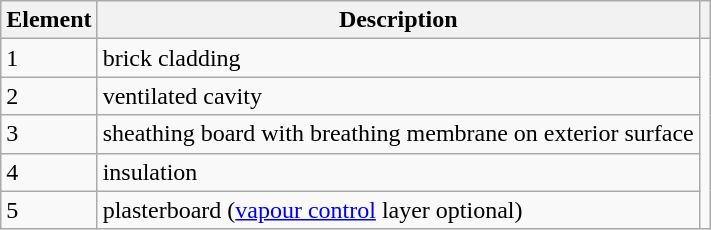<table class="wikitable">
<tr>
<th>Element</th>
<th>Description</th>
<th></th>
</tr>
<tr>
<td>1</td>
<td>brick cladding</td>
</tr>
<tr>
<td>2</td>
<td>ventilated cavity</td>
</tr>
<tr>
<td>3</td>
<td>sheathing board with breathing membrane on exterior surface</td>
</tr>
<tr>
<td>4</td>
<td>insulation</td>
</tr>
<tr>
<td>5</td>
<td>plasterboard (<a href='#'>vapour control</a> layer optional)</td>
</tr>
</table>
